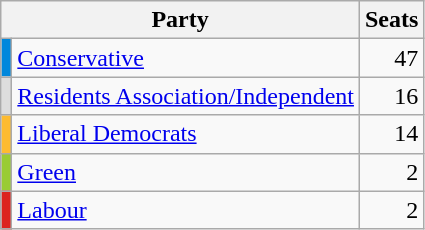<table class="wikitable">
<tr>
<th colspan=2>Party</th>
<th>Seats</th>
</tr>
<tr>
<th style="background-color: #0087DC"></th>
<td><a href='#'>Conservative</a></td>
<td align=right>47</td>
</tr>
<tr>
<th style="background-color: #DDDDDD"></th>
<td><a href='#'>Residents Association/Independent</a></td>
<td align=right>16</td>
</tr>
<tr>
<th style="background-color: #FDBB30"></th>
<td><a href='#'>Liberal Democrats</a></td>
<td align=right>14</td>
</tr>
<tr>
<th style="background-color: #99CC33"></th>
<td><a href='#'>Green</a></td>
<td align=right>2</td>
</tr>
<tr>
<th style="background-color: #DC241f"></th>
<td><a href='#'>Labour</a></td>
<td align=right>2</td>
</tr>
</table>
